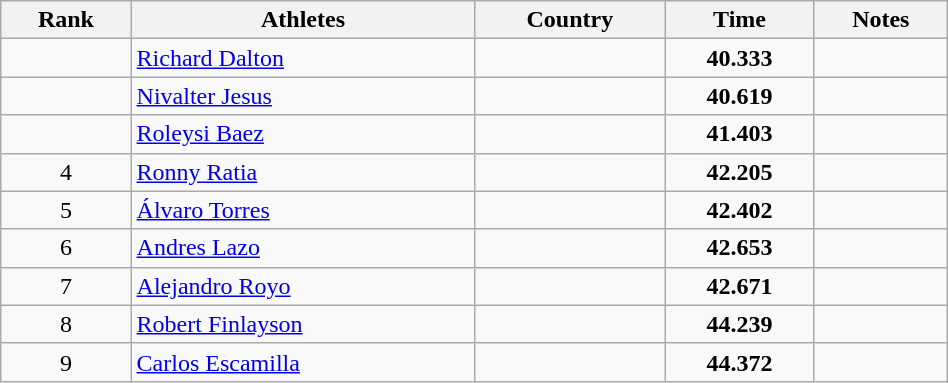<table class="wikitable" width=50% style="text-align:center">
<tr>
<th>Rank</th>
<th>Athletes</th>
<th>Country</th>
<th>Time</th>
<th>Notes</th>
</tr>
<tr>
<td></td>
<td align=left><a href='#'>Richard Dalton</a></td>
<td align=left></td>
<td><strong>40.333</strong></td>
<td></td>
</tr>
<tr>
<td></td>
<td align=left><a href='#'>Nivalter Jesus</a></td>
<td align=left></td>
<td><strong>40.619</strong></td>
<td></td>
</tr>
<tr>
<td></td>
<td align=left><a href='#'>Roleysi Baez</a></td>
<td align=left></td>
<td><strong>41.403</strong></td>
<td></td>
</tr>
<tr>
<td>4</td>
<td align=left><a href='#'>Ronny Ratia</a></td>
<td align=left></td>
<td><strong>42.205</strong></td>
<td></td>
</tr>
<tr>
<td>5</td>
<td align=left><a href='#'>Álvaro Torres</a></td>
<td align=left></td>
<td><strong>42.402</strong></td>
<td></td>
</tr>
<tr>
<td>6</td>
<td align=left><a href='#'>Andres Lazo</a></td>
<td align=left></td>
<td><strong>42.653</strong></td>
<td></td>
</tr>
<tr>
<td>7</td>
<td align=left><a href='#'>Alejandro Royo</a></td>
<td align=left></td>
<td><strong>42.671</strong></td>
<td></td>
</tr>
<tr>
<td>8</td>
<td align=left><a href='#'>Robert Finlayson</a></td>
<td align=left></td>
<td><strong>44.239</strong></td>
<td></td>
</tr>
<tr>
<td>9</td>
<td align=left><a href='#'>Carlos Escamilla</a></td>
<td align=left></td>
<td><strong>44.372</strong></td>
<td></td>
</tr>
</table>
